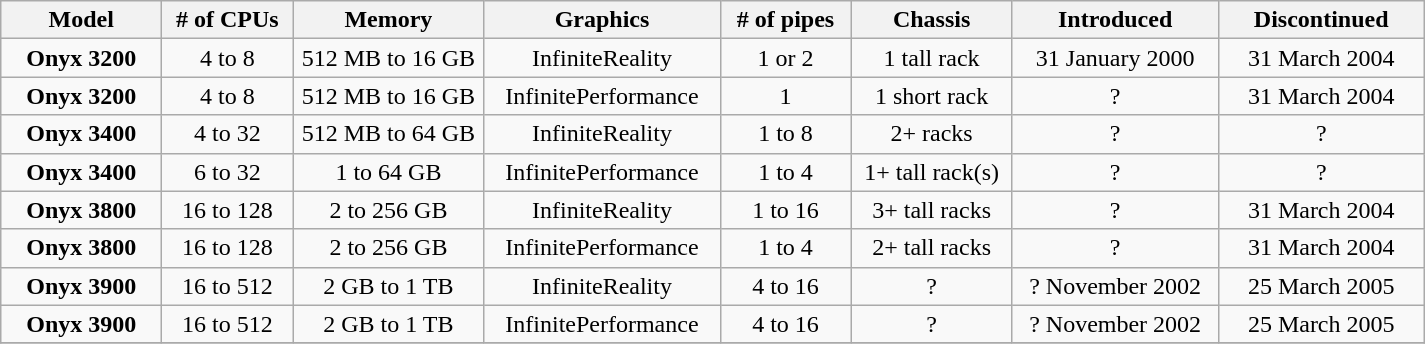<table class="wikitable" style=text-align:center>
<tr>
<th width="100">Model</th>
<th width="80"># of CPUs</th>
<th width="120">Memory</th>
<th width="150">Graphics</th>
<th width="80"># of pipes</th>
<th width="100">Chassis</th>
<th width="130">Introduced</th>
<th width="130">Discontinued</th>
</tr>
<tr>
<td><strong>Onyx 3200</strong></td>
<td>4 to 8</td>
<td>512 MB to 16 GB</td>
<td>InfiniteReality</td>
<td>1 or 2</td>
<td>1 tall rack</td>
<td>31 January 2000</td>
<td>31 March 2004</td>
</tr>
<tr>
<td><strong>Onyx 3200</strong></td>
<td>4 to 8</td>
<td>512 MB to 16 GB</td>
<td>InfinitePerformance</td>
<td>1</td>
<td>1 short rack</td>
<td>?</td>
<td>31 March 2004</td>
</tr>
<tr>
<td><strong>Onyx 3400</strong></td>
<td>4 to 32</td>
<td>512 MB to 64 GB</td>
<td>InfiniteReality</td>
<td>1 to 8</td>
<td>2+ racks</td>
<td>?</td>
<td>?</td>
</tr>
<tr>
<td><strong>Onyx 3400</strong></td>
<td>6 to 32</td>
<td>1 to 64 GB</td>
<td>InfinitePerformance</td>
<td>1 to 4</td>
<td>1+ tall rack(s)</td>
<td>?</td>
<td>?</td>
</tr>
<tr>
<td><strong>Onyx 3800</strong></td>
<td>16 to 128</td>
<td>2 to 256 GB</td>
<td>InfiniteReality</td>
<td>1 to 16</td>
<td>3+ tall racks</td>
<td>?</td>
<td>31 March 2004</td>
</tr>
<tr>
<td><strong>Onyx 3800</strong></td>
<td>16 to 128</td>
<td>2 to 256 GB</td>
<td>InfinitePerformance</td>
<td>1 to 4</td>
<td>2+ tall racks</td>
<td>?</td>
<td>31 March 2004</td>
</tr>
<tr>
<td><strong>Onyx 3900</strong></td>
<td>16 to 512</td>
<td>2 GB to 1 TB</td>
<td>InfiniteReality</td>
<td>4 to 16</td>
<td>?</td>
<td>? November 2002</td>
<td>25 March 2005</td>
</tr>
<tr>
<td><strong>Onyx 3900</strong></td>
<td>16 to 512</td>
<td>2 GB to 1 TB</td>
<td>InfinitePerformance</td>
<td>4 to 16</td>
<td>?</td>
<td>? November 2002</td>
<td>25 March 2005</td>
</tr>
<tr>
</tr>
</table>
